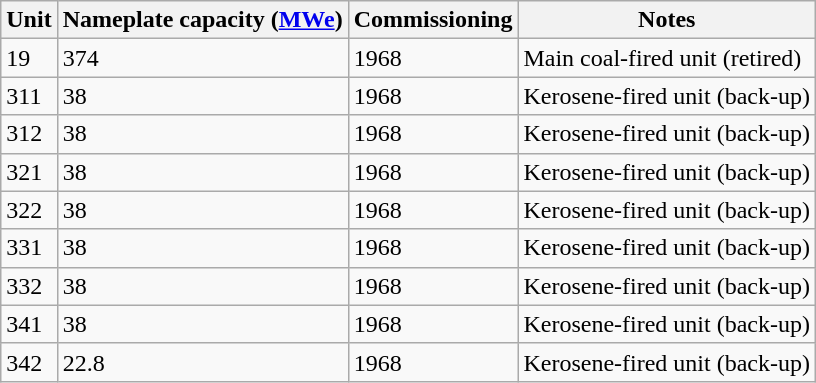<table class="wikitable">
<tr>
<th>Unit</th>
<th>Nameplate capacity (<a href='#'>MWe</a>)</th>
<th>Commissioning</th>
<th>Notes</th>
</tr>
<tr>
<td>19</td>
<td>374</td>
<td>1968</td>
<td>Main coal-fired unit (retired)</td>
</tr>
<tr>
<td>311</td>
<td>38</td>
<td>1968</td>
<td>Kerosene-fired unit (back-up)</td>
</tr>
<tr>
<td>312</td>
<td>38</td>
<td>1968</td>
<td>Kerosene-fired unit (back-up)</td>
</tr>
<tr>
<td>321</td>
<td>38</td>
<td>1968</td>
<td>Kerosene-fired unit (back-up)</td>
</tr>
<tr>
<td>322</td>
<td>38</td>
<td>1968</td>
<td>Kerosene-fired unit (back-up)</td>
</tr>
<tr>
<td>331</td>
<td>38</td>
<td>1968</td>
<td>Kerosene-fired unit (back-up)</td>
</tr>
<tr>
<td>332</td>
<td>38</td>
<td>1968</td>
<td>Kerosene-fired unit (back-up)</td>
</tr>
<tr>
<td>341</td>
<td>38</td>
<td>1968</td>
<td>Kerosene-fired unit (back-up)</td>
</tr>
<tr>
<td>342</td>
<td>22.8</td>
<td>1968</td>
<td>Kerosene-fired unit (back-up)</td>
</tr>
</table>
